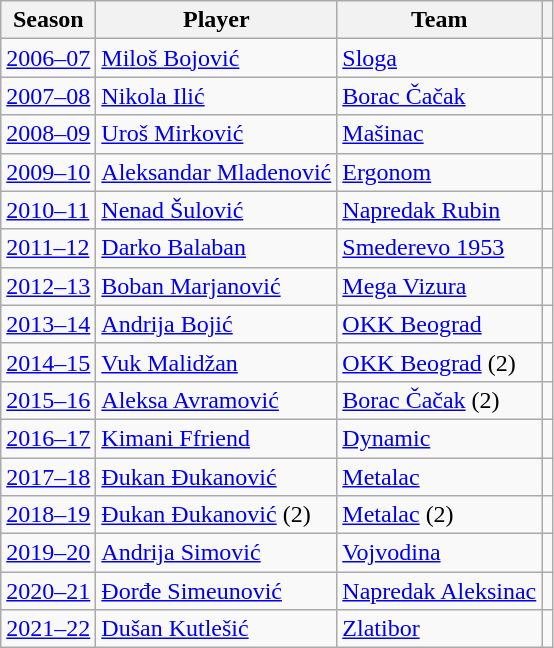<table class="wikitable">
<tr>
<th>Season</th>
<th>Player</th>
<th>Team</th>
<th></th>
</tr>
<tr>
<td><a href='#'>2006–07</a></td>
<td> <a href='#'>Miloš Bojović</a></td>
<td><a href='#'>Sloga</a></td>
<td></td>
</tr>
<tr>
<td><a href='#'>2007–08</a></td>
<td> <a href='#'>Nikola Ilić</a></td>
<td><a href='#'>Borac Čačak</a></td>
<td></td>
</tr>
<tr>
<td><a href='#'>2008–09</a></td>
<td> <a href='#'>Uroš Mirković</a></td>
<td><a href='#'>Mašinac</a></td>
<td></td>
</tr>
<tr>
<td><a href='#'>2009–10</a></td>
<td> <a href='#'>Aleksandar Mladenović</a></td>
<td><a href='#'>Ergonom</a></td>
<td></td>
</tr>
<tr>
<td><a href='#'>2010–11</a></td>
<td> <a href='#'>Nenad Šulović</a></td>
<td><a href='#'>Napredak Rubin</a></td>
<td></td>
</tr>
<tr>
<td><a href='#'>2011–12</a></td>
<td> <a href='#'>Darko Balaban</a></td>
<td><a href='#'>Smederevo 1953</a></td>
<td></td>
</tr>
<tr>
<td><a href='#'>2012–13</a></td>
<td> <a href='#'>Boban Marjanović</a></td>
<td><a href='#'>Mega Vizura</a></td>
<td></td>
</tr>
<tr>
<td><a href='#'>2013–14</a></td>
<td> <a href='#'>Andrija Bojić</a></td>
<td><a href='#'>OKK Beograd</a></td>
<td></td>
</tr>
<tr>
<td><a href='#'>2014–15</a></td>
<td> <a href='#'>Vuk Malidžan</a></td>
<td><a href='#'>OKK Beograd</a> (2)</td>
<td></td>
</tr>
<tr>
<td><a href='#'>2015–16</a></td>
<td> <a href='#'>Aleksa Avramović</a></td>
<td><a href='#'>Borac Čačak</a> (2)</td>
<td></td>
</tr>
<tr>
<td><a href='#'>2016–17</a></td>
<td> <a href='#'>Kimani Ffriend</a></td>
<td><a href='#'>Dynamic</a></td>
<td></td>
</tr>
<tr>
<td><a href='#'>2017–18</a></td>
<td> <a href='#'>Đukan Đukanović</a></td>
<td><a href='#'>Metalac</a></td>
<td></td>
</tr>
<tr>
<td><a href='#'>2018–19</a></td>
<td> <a href='#'>Đukan Đukanović</a> (2)</td>
<td><a href='#'>Metalac</a> (2)</td>
<td></td>
</tr>
<tr>
<td><a href='#'>2019–20</a></td>
<td> <a href='#'>Andrija Simović</a></td>
<td><a href='#'>Vojvodina</a></td>
<td></td>
</tr>
<tr>
<td><a href='#'>2020–21</a></td>
<td> <a href='#'>Đorđe Simeunović</a></td>
<td><a href='#'>Napredak Aleksinac</a></td>
<td></td>
</tr>
<tr>
<td><a href='#'>2021–22</a></td>
<td> <a href='#'>Dušan Kutlešić</a></td>
<td><a href='#'>Zlatibor</a></td>
<td></td>
</tr>
</table>
